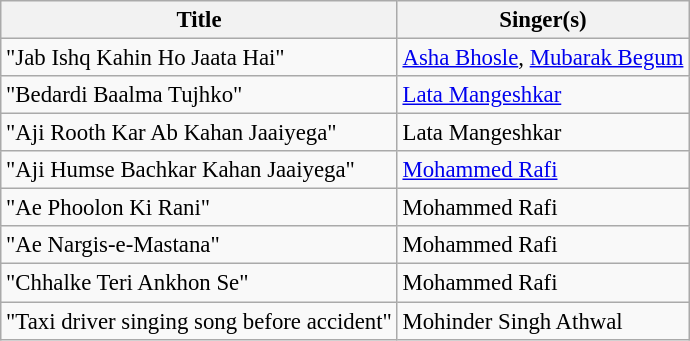<table class="wikitable" style="font-size:95%;">
<tr>
<th>Title</th>
<th>Singer(s)</th>
</tr>
<tr>
<td>"Jab Ishq Kahin Ho Jaata Hai"</td>
<td><a href='#'>Asha Bhosle</a>, <a href='#'>Mubarak Begum</a></td>
</tr>
<tr>
<td>"Bedardi Baalma Tujhko"</td>
<td><a href='#'>Lata Mangeshkar</a></td>
</tr>
<tr>
<td>"Aji Rooth Kar Ab Kahan Jaaiyega"</td>
<td>Lata Mangeshkar</td>
</tr>
<tr>
<td>"Aji Humse Bachkar Kahan Jaaiyega"</td>
<td><a href='#'>Mohammed Rafi</a></td>
</tr>
<tr>
<td>"Ae Phoolon Ki Rani"</td>
<td>Mohammed Rafi</td>
</tr>
<tr>
<td>"Ae Nargis-e-Mastana"</td>
<td>Mohammed Rafi</td>
</tr>
<tr>
<td>"Chhalke Teri Ankhon Se"</td>
<td>Mohammed Rafi</td>
</tr>
<tr>
<td>"Taxi driver singing song before accident"</td>
<td>Mohinder Singh Athwal</td>
</tr>
</table>
